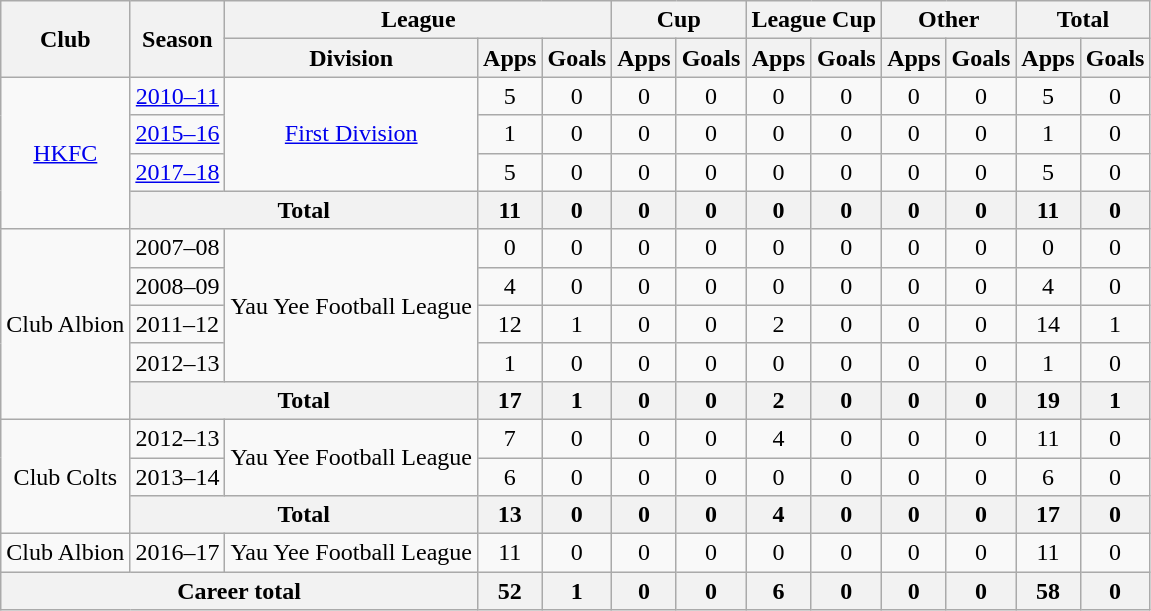<table class="wikitable" style="text-align: center">
<tr>
<th rowspan="2">Club</th>
<th rowspan="2">Season</th>
<th colspan="3">League</th>
<th colspan="2">Cup</th>
<th colspan="2">League Cup</th>
<th colspan="2">Other</th>
<th colspan="2">Total</th>
</tr>
<tr>
<th>Division</th>
<th>Apps</th>
<th>Goals</th>
<th>Apps</th>
<th>Goals</th>
<th>Apps</th>
<th>Goals</th>
<th>Apps</th>
<th>Goals</th>
<th>Apps</th>
<th>Goals</th>
</tr>
<tr>
<td rowspan="4"><a href='#'>HKFC</a></td>
<td><a href='#'>2010–11</a></td>
<td rowspan="3"><a href='#'>First Division</a></td>
<td>5</td>
<td>0</td>
<td>0</td>
<td>0</td>
<td>0</td>
<td>0</td>
<td>0</td>
<td>0</td>
<td>5</td>
<td>0</td>
</tr>
<tr>
<td><a href='#'>2015–16</a></td>
<td>1</td>
<td>0</td>
<td>0</td>
<td>0</td>
<td>0</td>
<td>0</td>
<td>0</td>
<td>0</td>
<td>1</td>
<td>0</td>
</tr>
<tr>
<td><a href='#'>2017–18</a></td>
<td>5</td>
<td>0</td>
<td>0</td>
<td>0</td>
<td>0</td>
<td>0</td>
<td>0</td>
<td>0</td>
<td>5</td>
<td>0</td>
</tr>
<tr>
<th colspan="2">Total</th>
<th>11</th>
<th>0</th>
<th>0</th>
<th>0</th>
<th>0</th>
<th>0</th>
<th>0</th>
<th>0</th>
<th>11</th>
<th>0</th>
</tr>
<tr>
<td rowspan="5">Club Albion</td>
<td>2007–08</td>
<td rowspan="4">Yau Yee Football League</td>
<td>0</td>
<td>0</td>
<td>0</td>
<td>0</td>
<td>0</td>
<td>0</td>
<td>0</td>
<td>0</td>
<td>0</td>
<td>0</td>
</tr>
<tr>
<td>2008–09</td>
<td>4</td>
<td>0</td>
<td>0</td>
<td>0</td>
<td>0</td>
<td>0</td>
<td>0</td>
<td>0</td>
<td>4</td>
<td>0</td>
</tr>
<tr>
<td>2011–12</td>
<td>12</td>
<td>1</td>
<td>0</td>
<td>0</td>
<td>2</td>
<td>0</td>
<td>0</td>
<td>0</td>
<td>14</td>
<td>1</td>
</tr>
<tr>
<td>2012–13</td>
<td>1</td>
<td>0</td>
<td>0</td>
<td>0</td>
<td>0</td>
<td>0</td>
<td>0</td>
<td>0</td>
<td>1</td>
<td>0</td>
</tr>
<tr>
<th colspan="2">Total</th>
<th>17</th>
<th>1</th>
<th>0</th>
<th>0</th>
<th>2</th>
<th>0</th>
<th>0</th>
<th>0</th>
<th>19</th>
<th>1</th>
</tr>
<tr>
<td rowspan="3">Club Colts</td>
<td>2012–13</td>
<td rowspan="2">Yau Yee Football League</td>
<td>7</td>
<td>0</td>
<td>0</td>
<td>0</td>
<td>4</td>
<td>0</td>
<td>0</td>
<td>0</td>
<td>11</td>
<td>0</td>
</tr>
<tr>
<td>2013–14</td>
<td>6</td>
<td>0</td>
<td>0</td>
<td>0</td>
<td>0</td>
<td>0</td>
<td>0</td>
<td>0</td>
<td>6</td>
<td>0</td>
</tr>
<tr>
<th colspan="2">Total</th>
<th>13</th>
<th>0</th>
<th>0</th>
<th>0</th>
<th>4</th>
<th>0</th>
<th>0</th>
<th>0</th>
<th>17</th>
<th>0</th>
</tr>
<tr>
<td>Club Albion</td>
<td>2016–17</td>
<td>Yau Yee Football League</td>
<td>11</td>
<td>0</td>
<td>0</td>
<td>0</td>
<td>0</td>
<td>0</td>
<td>0</td>
<td>0</td>
<td>11</td>
<td>0</td>
</tr>
<tr>
<th colspan="3">Career total</th>
<th>52</th>
<th>1</th>
<th>0</th>
<th>0</th>
<th>6</th>
<th>0</th>
<th>0</th>
<th>0</th>
<th>58</th>
<th>0</th>
</tr>
</table>
